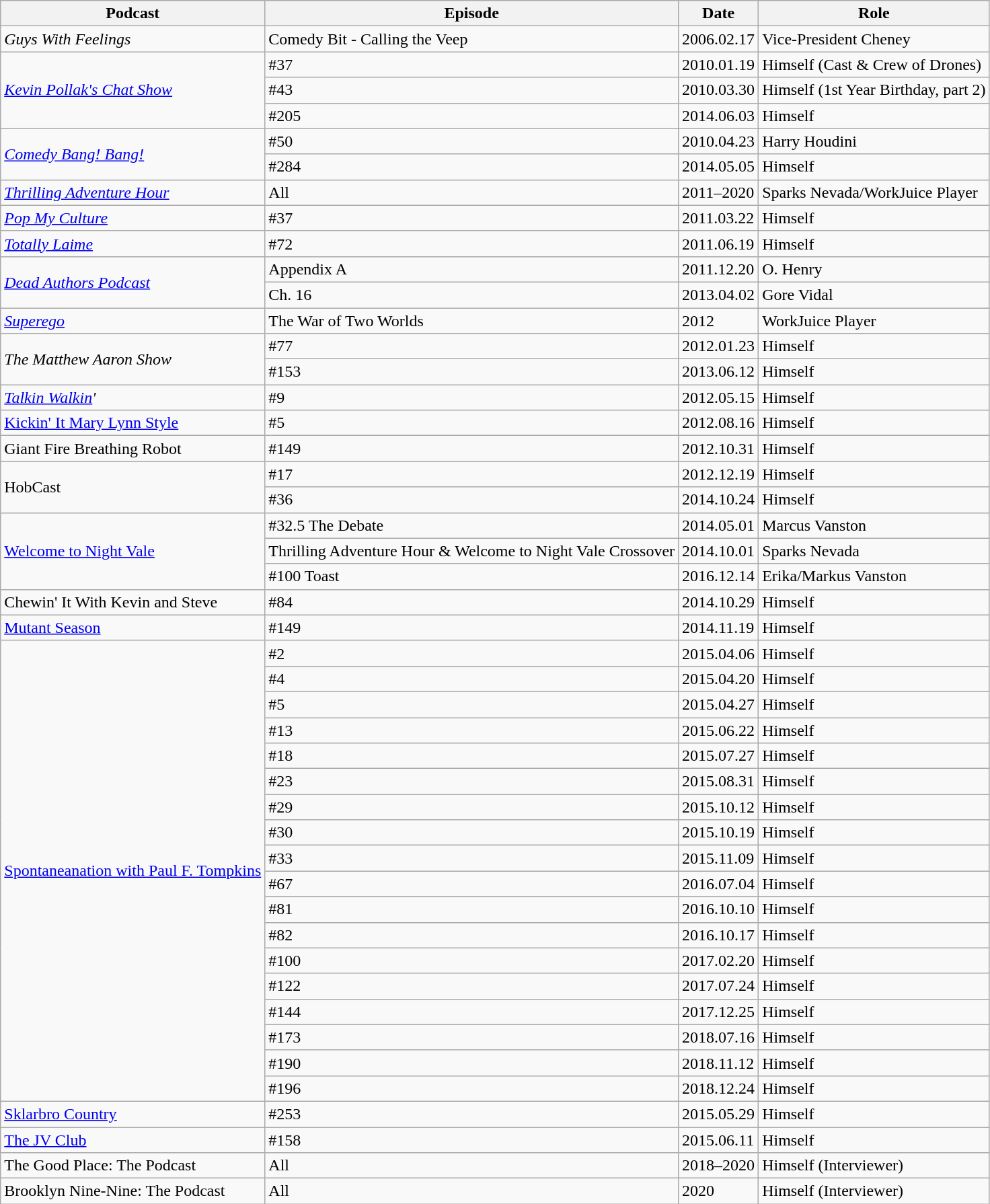<table class="wikitable sortable">
<tr>
<th>Podcast</th>
<th>Episode</th>
<th>Date</th>
<th>Role</th>
</tr>
<tr>
<td><em>Guys With Feelings</em></td>
<td>Comedy Bit - Calling the Veep</td>
<td>2006.02.17</td>
<td>Vice-President Cheney</td>
</tr>
<tr>
<td rowspan="3"><em><a href='#'>Kevin Pollak's Chat Show</a></em></td>
<td>#37</td>
<td>2010.01.19</td>
<td>Himself (Cast & Crew of Drones)</td>
</tr>
<tr>
<td>#43</td>
<td>2010.03.30</td>
<td>Himself (1st Year Birthday, part 2)</td>
</tr>
<tr>
<td>#205</td>
<td>2014.06.03</td>
<td>Himself</td>
</tr>
<tr>
<td rowspan="2"><em><a href='#'>Comedy Bang! Bang!</a></em></td>
<td>#50</td>
<td>2010.04.23</td>
<td>Harry Houdini</td>
</tr>
<tr>
<td>#284</td>
<td>2014.05.05</td>
<td>Himself</td>
</tr>
<tr>
<td><em><a href='#'>Thrilling Adventure Hour</a></em></td>
<td>All</td>
<td>2011–2020</td>
<td>Sparks Nevada/WorkJuice Player</td>
</tr>
<tr>
<td><em><a href='#'>Pop My Culture</a></em></td>
<td>#37</td>
<td>2011.03.22</td>
<td>Himself</td>
</tr>
<tr>
<td><em><a href='#'>Totally Laime</a></em></td>
<td>#72</td>
<td>2011.06.19</td>
<td>Himself</td>
</tr>
<tr>
<td rowspan="2"><em><a href='#'>Dead Authors Podcast</a></em></td>
<td>Appendix A</td>
<td>2011.12.20</td>
<td>O. Henry</td>
</tr>
<tr>
<td>Ch. 16</td>
<td>2013.04.02</td>
<td>Gore Vidal</td>
</tr>
<tr>
<td><em><a href='#'>Superego</a></em></td>
<td>The War of Two Worlds</td>
<td>2012</td>
<td>WorkJuice Player</td>
</tr>
<tr>
<td rowspan="2"><em>The Matthew Aaron Show</em></td>
<td>#77</td>
<td>2012.01.23</td>
<td>Himself</td>
</tr>
<tr>
<td>#153</td>
<td>2013.06.12</td>
<td>Himself</td>
</tr>
<tr>
<td><em><a href='#'>Talkin Walkin</a>'</td>
<td>#9</td>
<td>2012.05.15</td>
<td>Himself</td>
</tr>
<tr>
<td></em><a href='#'>Kickin' It Mary Lynn Style</a><em></td>
<td>#5</td>
<td>2012.08.16</td>
<td>Himself</td>
</tr>
<tr>
<td></em>Giant Fire Breathing Robot<em></td>
<td>#149</td>
<td>2012.10.31</td>
<td>Himself </td>
</tr>
<tr>
<td rowspan="2"></em>HobCast<em></td>
<td>#17</td>
<td>2012.12.19</td>
<td>Himself</td>
</tr>
<tr>
<td>#36</td>
<td>2014.10.24</td>
<td>Himself</td>
</tr>
<tr>
<td rowspan="3"></em><a href='#'>Welcome to Night Vale</a><em></td>
<td>#32.5 The Debate</td>
<td>2014.05.01</td>
<td>Marcus Vanston</td>
</tr>
<tr>
<td>Thrilling Adventure Hour & Welcome to Night Vale Crossover</td>
<td>2014.10.01</td>
<td>Sparks Nevada</td>
</tr>
<tr>
<td>#100 Toast</td>
<td>2016.12.14</td>
<td>Erika/Markus Vanston</td>
</tr>
<tr>
<td></em>Chewin' It With Kevin and Steve<em></td>
<td>#84</td>
<td>2014.10.29</td>
<td>Himself</td>
</tr>
<tr>
<td></em><a href='#'>Mutant Season</a><em></td>
<td>#149</td>
<td>2014.11.19</td>
<td>Himself</td>
</tr>
<tr>
<td rowspan="18"></em><a href='#'>Spontaneanation with Paul F. Tompkins</a><em></td>
<td>#2</td>
<td>2015.04.06</td>
<td>Himself</td>
</tr>
<tr>
<td>#4</td>
<td>2015.04.20</td>
<td>Himself</td>
</tr>
<tr>
<td>#5</td>
<td>2015.04.27</td>
<td>Himself</td>
</tr>
<tr>
<td>#13</td>
<td>2015.06.22</td>
<td>Himself</td>
</tr>
<tr>
<td>#18</td>
<td>2015.07.27</td>
<td>Himself</td>
</tr>
<tr>
<td>#23</td>
<td>2015.08.31</td>
<td>Himself</td>
</tr>
<tr>
<td>#29</td>
<td>2015.10.12</td>
<td>Himself</td>
</tr>
<tr>
<td>#30</td>
<td>2015.10.19</td>
<td>Himself</td>
</tr>
<tr>
<td>#33</td>
<td>2015.11.09</td>
<td>Himself</td>
</tr>
<tr>
<td>#67</td>
<td>2016.07.04</td>
<td>Himself</td>
</tr>
<tr>
<td>#81</td>
<td>2016.10.10</td>
<td>Himself</td>
</tr>
<tr>
<td>#82</td>
<td>2016.10.17</td>
<td>Himself</td>
</tr>
<tr>
<td>#100</td>
<td>2017.02.20</td>
<td>Himself</td>
</tr>
<tr>
<td>#122</td>
<td>2017.07.24</td>
<td>Himself</td>
</tr>
<tr>
<td>#144</td>
<td>2017.12.25</td>
<td>Himself</td>
</tr>
<tr>
<td>#173</td>
<td>2018.07.16</td>
<td>Himself</td>
</tr>
<tr>
<td>#190</td>
<td>2018.11.12</td>
<td>Himself</td>
</tr>
<tr>
<td>#196</td>
<td>2018.12.24</td>
<td>Himself</td>
</tr>
<tr>
<td></em><a href='#'>Sklarbro Country</a><em></td>
<td>#253</td>
<td>2015.05.29</td>
<td>Himself</td>
</tr>
<tr>
<td></em><a href='#'>The JV Club</a><em></td>
<td>#158</td>
<td>2015.06.11</td>
<td>Himself</td>
</tr>
<tr>
<td></em>The Good Place: The Podcast<em></td>
<td>All</td>
<td>2018–2020</td>
<td>Himself (Interviewer)</td>
</tr>
<tr>
<td></em>Brooklyn Nine-Nine: The Podcast<em></td>
<td>All</td>
<td>2020</td>
<td>Himself (Interviewer)</td>
</tr>
</table>
